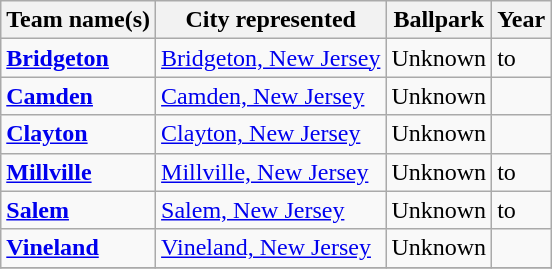<table class="wikitable">
<tr>
<th>Team name(s)</th>
<th>City represented</th>
<th>Ballpark</th>
<th>Year</th>
</tr>
<tr>
<td><strong><a href='#'>Bridgeton</a></strong></td>
<td><a href='#'>Bridgeton, New Jersey</a></td>
<td>Unknown</td>
<td> to </td>
</tr>
<tr>
<td><strong><a href='#'>Camden</a></strong></td>
<td><a href='#'>Camden, New Jersey</a></td>
<td>Unknown</td>
<td></td>
</tr>
<tr>
<td><strong><a href='#'>Clayton</a></strong></td>
<td><a href='#'>Clayton, New Jersey</a></td>
<td>Unknown</td>
<td></td>
</tr>
<tr>
<td><strong><a href='#'>Millville</a></strong></td>
<td><a href='#'>Millville, New Jersey</a></td>
<td>Unknown</td>
<td> to </td>
</tr>
<tr>
<td><strong><a href='#'>Salem</a></strong></td>
<td><a href='#'>Salem, New Jersey</a></td>
<td>Unknown</td>
<td> to </td>
</tr>
<tr>
<td><strong><a href='#'>Vineland</a></strong></td>
<td><a href='#'>Vineland, New Jersey</a></td>
<td>Unknown</td>
<td></td>
</tr>
<tr>
</tr>
</table>
